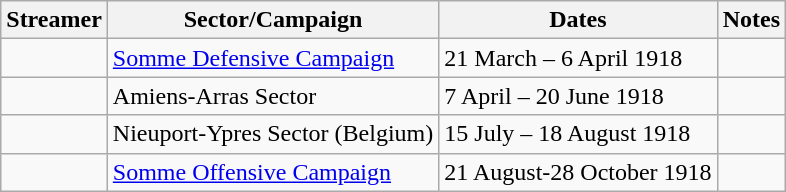<table class="wikitable">
<tr>
<th>Streamer</th>
<th>Sector/Campaign</th>
<th>Dates</th>
<th>Notes</th>
</tr>
<tr>
<td></td>
<td><a href='#'>Somme Defensive Campaign</a></td>
<td>21 March – 6 April 1918</td>
<td></td>
</tr>
<tr>
<td></td>
<td>Amiens-Arras Sector</td>
<td>7 April – 20 June 1918</td>
<td></td>
</tr>
<tr>
<td></td>
<td>Nieuport-Ypres Sector (Belgium)</td>
<td>15 July – 18 August 1918</td>
<td></td>
</tr>
<tr>
<td></td>
<td><a href='#'>Somme Offensive Campaign</a></td>
<td>21 August-28 October 1918</td>
<td></td>
</tr>
</table>
